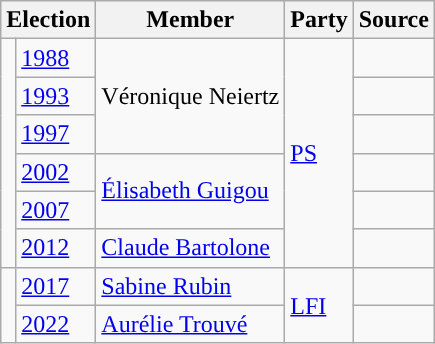<table class="wikitable">
<tr>
<th colspan="2">Election</th>
<th>Member</th>
<th>Party</th>
<th>Source</th>
</tr>
<tr>
<td rowspan=6 style="color:inherit;background-color: "></td>
<td><a href='#'>1988</a></td>
<td rowspan=3>Véronique Neiertz</td>
<td rowspan=6><a href='#'>PS</a></td>
<td></td>
</tr>
<tr>
<td><a href='#'>1993</a></td>
<td></td>
</tr>
<tr>
<td><a href='#'>1997</a></td>
<td></td>
</tr>
<tr>
<td><a href='#'>2002</a></td>
<td rowspan=2><a href='#'>Élisabeth Guigou</a></td>
<td></td>
</tr>
<tr>
<td><a href='#'>2007</a></td>
<td></td>
</tr>
<tr>
<td><a href='#'>2012</a></td>
<td><a href='#'>Claude Bartolone</a></td>
<td></td>
</tr>
<tr>
<td rowspan="2" style="color:inherit;background-color: "></td>
<td><a href='#'>2017</a></td>
<td><a href='#'>Sabine Rubin</a></td>
<td rowspan="2"><a href='#'>LFI</a></td>
<td></td>
</tr>
<tr>
<td><a href='#'>2022</a></td>
<td><a href='#'>Aurélie Trouvé</a></td>
<td></td>
</tr>
</table>
